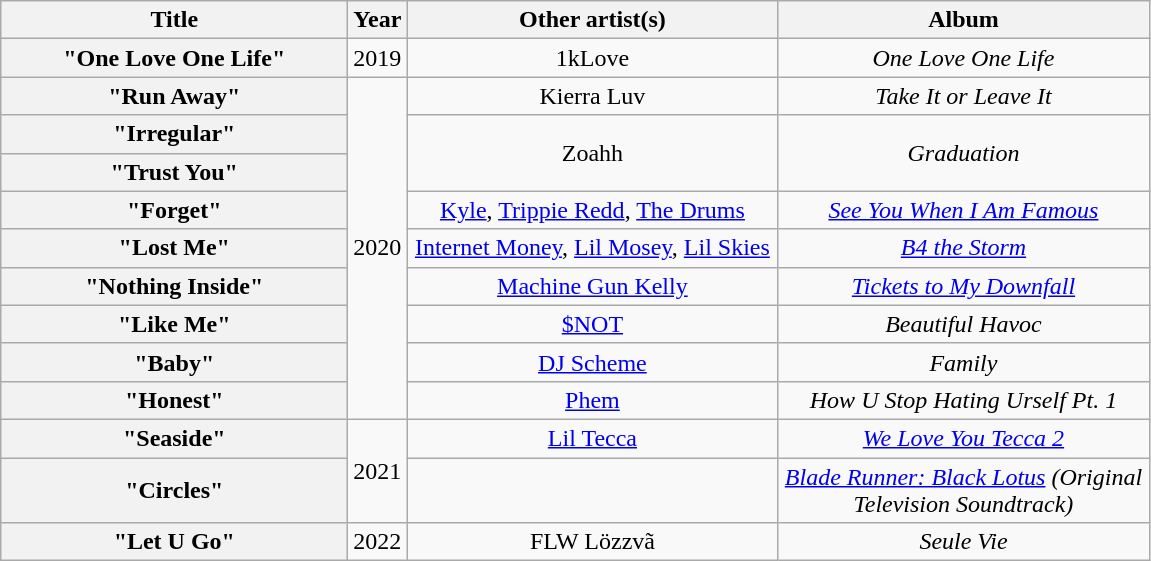<table class="wikitable sortable plainrowheaders" style="text-align:center;">
<tr>
<th scope="col" style="width:14em;">Title</th>
<th scope="col" style="width:1em;">Year</th>
<th scope="col" style="width:15em;">Other artist(s)</th>
<th scope="col" style="width:15em;">Album</th>
</tr>
<tr>
<th scope="row">"One Love One Life"</th>
<td>2019</td>
<td>1kLove</td>
<td><em>One Love One Life</em></td>
</tr>
<tr>
<th scope="row">"Run Away"</th>
<td rowspan="9">2020</td>
<td>Kierra Luv</td>
<td><em>Take It or Leave It</em></td>
</tr>
<tr>
<th scope="row">"Irregular"</th>
<td rowspan="2">Zoahh</td>
<td rowspan="2"><em>Graduation</em></td>
</tr>
<tr>
<th scope="row">"Trust You"</th>
</tr>
<tr>
<th scope="row">"Forget"</th>
<td><a href='#'>Kyle</a>, <a href='#'>Trippie Redd</a>, <a href='#'>The Drums</a></td>
<td><em><a href='#'>See You When I Am Famous</a></em></td>
</tr>
<tr>
<th scope="row">"Lost Me"</th>
<td><a href='#'>Internet Money</a>, <a href='#'>Lil Mosey</a>, <a href='#'>Lil Skies</a></td>
<td><em><a href='#'>B4 the Storm</a></em></td>
</tr>
<tr>
<th scope="row">"Nothing Inside"</th>
<td><a href='#'>Machine Gun Kelly</a></td>
<td><em><a href='#'>Tickets to My Downfall</a></em></td>
</tr>
<tr>
<th scope="row">"Like Me"</th>
<td><a href='#'>$NOT</a></td>
<td><em>Beautiful Havoc</em></td>
</tr>
<tr>
<th scope="row">"Baby"</th>
<td><a href='#'>DJ Scheme</a></td>
<td><em>Family</em></td>
</tr>
<tr>
<th scope="row">"Honest"</th>
<td><a href='#'>Phem</a></td>
<td><em>How U Stop Hating Urself Pt. 1</em></td>
</tr>
<tr>
<th scope="row">"Seaside"</th>
<td rowspan="2">2021</td>
<td><a href='#'>Lil Tecca</a></td>
<td><em><a href='#'>We Love You Tecca 2</a></em></td>
</tr>
<tr>
<th scope="row">"Circles"</th>
<td></td>
<td><em><a href='#'>Blade Runner: Black Lotus</a> (Original Television Soundtrack)</em></td>
</tr>
<tr>
<th scope="row">"Let U Go"</th>
<td rowspan="2">2022</td>
<td>FLW Lözzvã</td>
<td><em>Seule Vie</em></td>
</tr>
</table>
